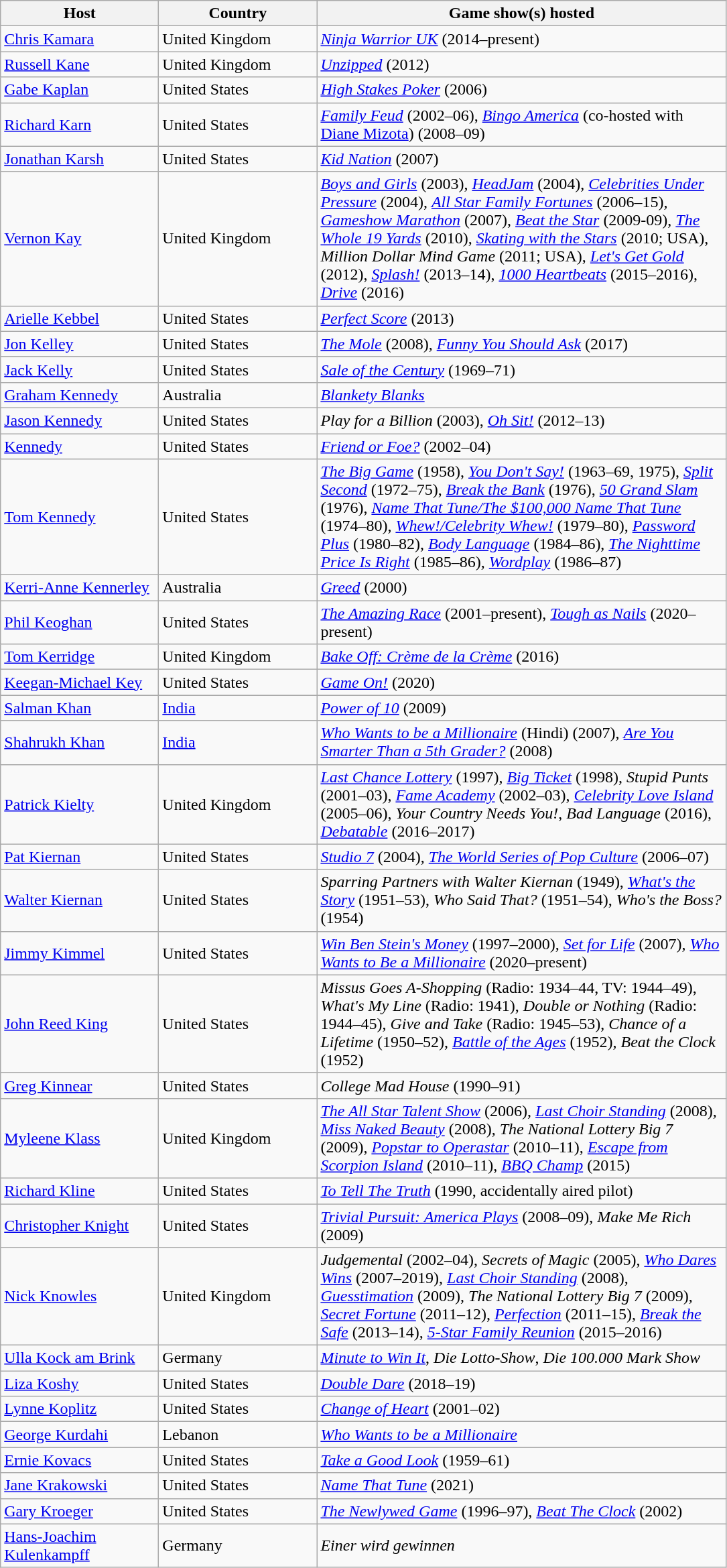<table class="wikitable sortable">
<tr ">
<th style="width:150px;">Host</th>
<th style="width:150px;">Country</th>
<th style="width:400px;">Game show(s) hosted</th>
</tr>
<tr>
<td><a href='#'>Chris Kamara</a></td>
<td>United Kingdom</td>
<td><em><a href='#'>Ninja Warrior UK</a></em> (2014–present)</td>
</tr>
<tr>
<td><a href='#'>Russell Kane</a></td>
<td>United Kingdom</td>
<td><em><a href='#'>Unzipped</a></em> (2012)</td>
</tr>
<tr>
<td><a href='#'>Gabe Kaplan</a></td>
<td>United States</td>
<td><em><a href='#'>High Stakes Poker</a></em> (2006)</td>
</tr>
<tr>
<td><a href='#'>Richard Karn</a></td>
<td>United States</td>
<td><em><a href='#'>Family Feud</a></em> (2002–06), <em><a href='#'>Bingo America</a></em> (co-hosted with <a href='#'>Diane Mizota</a>) (2008–09)</td>
</tr>
<tr>
<td><a href='#'>Jonathan Karsh</a></td>
<td>United States</td>
<td><em><a href='#'>Kid Nation</a></em> (2007)</td>
</tr>
<tr>
<td><a href='#'>Vernon Kay</a></td>
<td>United Kingdom</td>
<td><em><a href='#'>Boys and Girls</a></em> (2003), <em><a href='#'>HeadJam</a></em> (2004), <em><a href='#'>Celebrities Under Pressure</a></em> (2004), <em><a href='#'>All Star Family Fortunes</a></em> (2006–15), <em><a href='#'>Gameshow Marathon</a></em> (2007), <em><a href='#'>Beat the Star</a></em> (2009-09), <em><a href='#'>The Whole 19 Yards</a></em> (2010), <em><a href='#'>Skating with the Stars</a></em> (2010; USA), <em>Million Dollar Mind Game</em> (2011; USA), <em><a href='#'>Let's Get Gold</a></em> (2012), <em><a href='#'>Splash!</a></em> (2013–14), <em><a href='#'>1000 Heartbeats</a></em> (2015–2016), <em><a href='#'>Drive</a></em> (2016)</td>
</tr>
<tr>
<td><a href='#'>Arielle Kebbel</a></td>
<td>United States</td>
<td><em><a href='#'>Perfect Score</a></em> (2013)</td>
</tr>
<tr>
<td><a href='#'>Jon Kelley</a></td>
<td>United States</td>
<td><em><a href='#'>The Mole</a></em> (2008), <em><a href='#'>Funny You Should Ask</a></em> (2017)</td>
</tr>
<tr>
<td><a href='#'>Jack Kelly</a></td>
<td>United States</td>
<td><em><a href='#'>Sale of the Century</a></em> (1969–71)</td>
</tr>
<tr>
<td><a href='#'>Graham Kennedy</a></td>
<td>Australia</td>
<td><em><a href='#'>Blankety Blanks</a></em></td>
</tr>
<tr>
<td><a href='#'>Jason Kennedy</a></td>
<td>United States</td>
<td><em>Play for a Billion</em> (2003), <em><a href='#'>Oh Sit!</a></em> (2012–13)</td>
</tr>
<tr>
<td><a href='#'>Kennedy</a></td>
<td>United States</td>
<td><em><a href='#'>Friend or Foe?</a></em> (2002–04)</td>
</tr>
<tr>
<td><a href='#'>Tom Kennedy</a></td>
<td>United States</td>
<td><em><a href='#'>The Big Game</a></em> (1958), <em><a href='#'>You Don't Say!</a></em> (1963–69, 1975), <em><a href='#'>Split Second</a></em> (1972–75), <em><a href='#'>Break the Bank</a></em> (1976), <em><a href='#'>50 Grand Slam</a></em> (1976), <em><a href='#'>Name That Tune/The $100,000 Name That Tune</a></em> (1974–80), <em><a href='#'>Whew!/Celebrity Whew!</a></em> (1979–80), <em><a href='#'>Password Plus</a></em> (1980–82), <em><a href='#'>Body Language</a></em> (1984–86), <em><a href='#'>The Nighttime Price Is Right</a></em> (1985–86), <em><a href='#'>Wordplay</a></em> (1986–87)</td>
</tr>
<tr>
<td><a href='#'>Kerri-Anne Kennerley</a></td>
<td>Australia</td>
<td><em><a href='#'>Greed</a></em> (2000)</td>
</tr>
<tr>
<td><a href='#'>Phil Keoghan</a></td>
<td>United States</td>
<td><em><a href='#'>The Amazing Race</a></em> (2001–present), <em><a href='#'>Tough as Nails</a></em> (2020–present)</td>
</tr>
<tr>
<td><a href='#'>Tom Kerridge</a></td>
<td>United Kingdom</td>
<td><em><a href='#'>Bake Off: Crème de la Crème</a></em> (2016)</td>
</tr>
<tr>
<td><a href='#'>Keegan-Michael Key</a></td>
<td>United States</td>
<td><em><a href='#'>Game On!</a></em> (2020)</td>
</tr>
<tr>
<td><a href='#'>Salman Khan</a></td>
<td><a href='#'>India</a></td>
<td><em><a href='#'>Power of 10</a></em> (2009)</td>
</tr>
<tr>
<td><a href='#'>Shahrukh Khan</a></td>
<td><a href='#'>India</a></td>
<td><em><a href='#'>Who Wants to be a Millionaire</a></em> (Hindi) (2007), <em><a href='#'>Are You Smarter Than a 5th Grader?</a></em> (2008)</td>
</tr>
<tr>
<td><a href='#'>Patrick Kielty</a></td>
<td>United Kingdom</td>
<td><em><a href='#'>Last Chance Lottery</a></em> (1997), <em><a href='#'>Big Ticket</a></em> (1998), <em>Stupid Punts</em> (2001–03), <em><a href='#'>Fame Academy</a></em> (2002–03), <em><a href='#'>Celebrity Love Island</a></em> (2005–06), <em>Your Country Needs You!</em>, <em>Bad Language</em> (2016), <em><a href='#'>Debatable</a></em> (2016–2017)</td>
</tr>
<tr>
<td><a href='#'>Pat Kiernan</a></td>
<td>United States</td>
<td><em><a href='#'>Studio 7</a></em> (2004), <em><a href='#'>The World Series of Pop Culture</a></em> (2006–07)</td>
</tr>
<tr>
<td><a href='#'>Walter Kiernan</a></td>
<td>United States</td>
<td><em>Sparring Partners with Walter Kiernan</em> (1949), <em><a href='#'>What's the Story</a></em> (1951–53), <em>Who Said That?</em> (1951–54), <em>Who's the Boss?</em> (1954)</td>
</tr>
<tr>
<td><a href='#'>Jimmy Kimmel</a></td>
<td>United States</td>
<td><em><a href='#'>Win Ben Stein's Money</a></em> (1997–2000), <em><a href='#'>Set for Life</a></em> (2007), <em><a href='#'>Who Wants to Be a Millionaire</a></em> (2020–present)</td>
</tr>
<tr>
<td><a href='#'>John Reed King</a></td>
<td>United States</td>
<td><em>Missus Goes A-Shopping</em> (Radio: 1934–44, TV: 1944–49), <em>What's My Line</em> (Radio: 1941), <em>Double or Nothing</em> (Radio: 1944–45), <em>Give and Take</em> (Radio: 1945–53), <em>Chance of a Lifetime</em> (1950–52), <em><a href='#'>Battle of the Ages</a></em> (1952), <em>Beat the Clock</em> (1952)</td>
</tr>
<tr>
<td><a href='#'>Greg Kinnear</a></td>
<td>United States</td>
<td><em>College Mad House</em> (1990–91)</td>
</tr>
<tr>
<td><a href='#'>Myleene Klass</a></td>
<td>United Kingdom</td>
<td><em><a href='#'>The All Star Talent Show</a></em> (2006), <em><a href='#'>Last Choir Standing</a></em> (2008), <em><a href='#'>Miss Naked Beauty</a></em> (2008), <em>The National Lottery Big 7</em> (2009), <em><a href='#'>Popstar to Operastar</a></em> (2010–11), <em><a href='#'>Escape from Scorpion Island</a></em> (2010–11), <em><a href='#'>BBQ Champ</a></em> (2015)</td>
</tr>
<tr>
<td><a href='#'>Richard Kline</a></td>
<td>United States</td>
<td><em><a href='#'>To Tell The Truth</a></em> (1990, accidentally aired pilot)</td>
</tr>
<tr>
<td><a href='#'>Christopher Knight</a></td>
<td>United States</td>
<td><em><a href='#'>Trivial Pursuit: America Plays</a></em> (2008–09), <em>Make Me Rich</em> (2009)</td>
</tr>
<tr>
<td><a href='#'>Nick Knowles</a></td>
<td>United Kingdom</td>
<td><em>Judgemental</em> (2002–04), <em>Secrets of Magic</em> (2005), <em><a href='#'>Who Dares Wins</a></em> (2007–2019), <em><a href='#'>Last Choir Standing</a></em> (2008), <em><a href='#'>Guesstimation</a></em> (2009), <em>The National Lottery Big 7</em> (2009), <em><a href='#'>Secret Fortune</a></em> (2011–12), <em><a href='#'>Perfection</a></em> (2011–15), <em><a href='#'>Break the Safe</a></em> (2013–14), <em><a href='#'>5-Star Family Reunion</a></em> (2015–2016)</td>
</tr>
<tr>
<td><a href='#'>Ulla Kock am Brink</a></td>
<td>Germany</td>
<td><em><a href='#'>Minute to Win It</a></em>, <em>Die Lotto-Show</em>, <em>Die 100.000 Mark Show</em></td>
</tr>
<tr>
<td><a href='#'>Liza Koshy</a></td>
<td>United States</td>
<td><em><a href='#'>Double Dare</a></em> (2018–19)</td>
</tr>
<tr>
<td><a href='#'>Lynne Koplitz</a></td>
<td>United States</td>
<td><em><a href='#'>Change of Heart</a></em> (2001–02)</td>
</tr>
<tr>
<td><a href='#'>George Kurdahi</a></td>
<td>Lebanon</td>
<td><em><a href='#'>Who Wants to be a Millionaire</a></em></td>
</tr>
<tr>
<td><a href='#'>Ernie Kovacs</a></td>
<td>United States</td>
<td><em><a href='#'>Take a Good Look</a></em> (1959–61)</td>
</tr>
<tr>
<td><a href='#'>Jane Krakowski</a></td>
<td>United States</td>
<td><em><a href='#'>Name That Tune</a></em> (2021)</td>
</tr>
<tr>
<td><a href='#'>Gary Kroeger</a></td>
<td>United States</td>
<td><em><a href='#'>The Newlywed Game</a></em> (1996–97), <em><a href='#'>Beat The Clock</a></em> (2002)</td>
</tr>
<tr>
<td><a href='#'>Hans-Joachim Kulenkampff</a></td>
<td>Germany</td>
<td><em>Einer wird gewinnen</em></td>
</tr>
</table>
